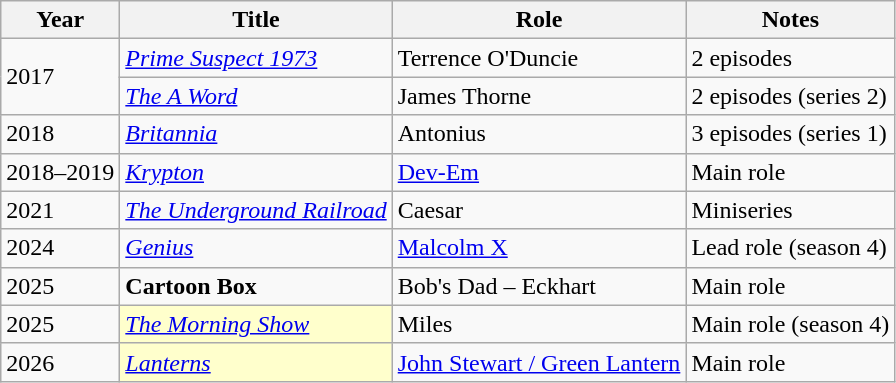<table class="wikitable sortable">
<tr>
<th>Year</th>
<th>Title</th>
<th>Role</th>
<th class="unsortable">Notes</th>
</tr>
<tr>
<td rowspan=2>2017</td>
<td><em><a href='#'>Prime Suspect 1973</a></em></td>
<td>Terrence O'Duncie</td>
<td>2 episodes</td>
</tr>
<tr>
<td><em><a href='#'>The A Word</a></em></td>
<td>James Thorne</td>
<td>2 episodes (series 2)</td>
</tr>
<tr>
<td>2018</td>
<td><em><a href='#'>Britannia</a></em></td>
<td>Antonius</td>
<td>3 episodes (series 1)</td>
</tr>
<tr>
<td>2018–2019</td>
<td><em><a href='#'>Krypton</a></em></td>
<td><a href='#'>Dev-Em</a></td>
<td>Main role</td>
</tr>
<tr>
<td>2021</td>
<td><em><a href='#'>The Underground Railroad</a></em></td>
<td>Caesar</td>
<td>Miniseries</td>
</tr>
<tr>
<td>2024</td>
<td><em><a href='#'>Genius</a></em></td>
<td><a href='#'>Malcolm X</a></td>
<td>Lead role (season 4)</td>
</tr>
<tr>
<td>2025</td>
<td><strong>Cartoon Box</strong></td>
<td>Bob's Dad – Eckhart</td>
<td>Main role</td>
</tr>
<tr>
<td>2025</td>
<td style="background:#FFFFCC;"><em><a href='#'>The Morning Show</a></em> </td>
<td>Miles</td>
<td>Main role (season 4)</td>
</tr>
<tr>
<td>2026</td>
<td style="background:#FFFFCC;"><em><a href='#'>Lanterns</a></em> </td>
<td><a href='#'>John Stewart / Green Lantern</a></td>
<td>Main role</td>
</tr>
</table>
